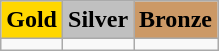<table class=wikitable>
<tr>
<td align=center bgcolor=gold> <strong>Gold</strong></td>
<td align=center bgcolor=silver> <strong>Silver</strong></td>
<td align=center bgcolor=cc9966> <strong>Bronze</strong></td>
</tr>
<tr>
<td></td>
<td></td>
<td></td>
</tr>
</table>
